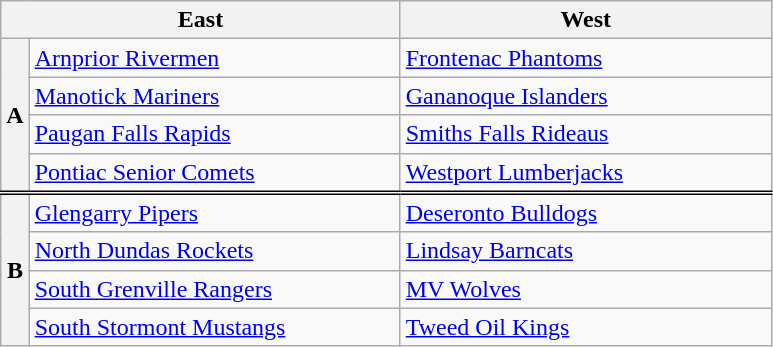<table class="wikitable">
<tr>
<th colspan="2">East</th>
<th colspan="2">West</th>
</tr>
<tr align="left">
<th scope=row rowspan="4">A</th>
<td style="width: 15em;"><a href='#'>Arnprior Rivermen</a></td>
<td style="width: 15em;"><a href='#'>Frontenac Phantoms</a></td>
</tr>
<tr>
<td><a href='#'>Manotick Mariners</a></td>
<td><a href='#'>Gananoque Islanders</a></td>
</tr>
<tr>
<td><a href='#'>Paugan Falls Rapids</a></td>
<td><a href='#'>Smiths Falls Rideaus</a></td>
</tr>
<tr>
<td><a href='#'>Pontiac Senior Comets</a></td>
<td><a href='#'>Westport Lumberjacks</a></td>
</tr>
<tr>
<th scope=row rowspan="4"; style="border-top: 3px double;">B</th>
<td style="border-top: 3px double;"><a href='#'>Glengarry Pipers</a></td>
<td style="border-top: 3px double;"><a href='#'>Deseronto Bulldogs</a></td>
</tr>
<tr>
<td><a href='#'>North Dundas Rockets</a></td>
<td><a href='#'>Lindsay Barncats</a></td>
</tr>
<tr>
<td><a href='#'>South Grenville Rangers</a></td>
<td><a href='#'>MV Wolves</a></td>
</tr>
<tr>
<td><a href='#'>South Stormont Mustangs</a></td>
<td><a href='#'>Tweed Oil Kings</a></td>
</tr>
</table>
